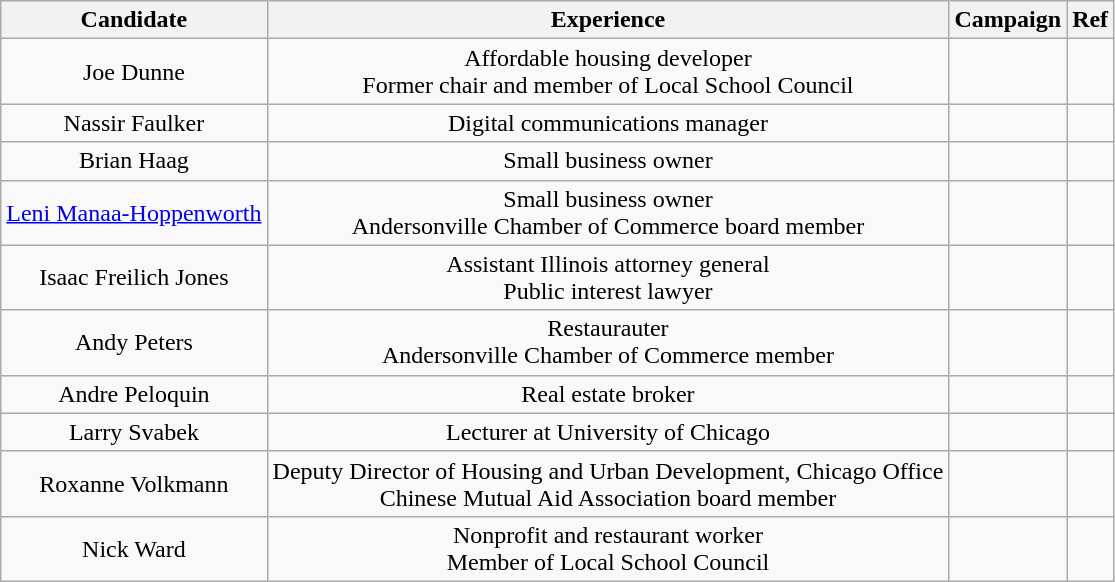<table class="wikitable" style="text-align:center">
<tr>
<th>Candidate</th>
<th>Experience</th>
<th>Campaign</th>
<th>Ref</th>
</tr>
<tr>
<td>Joe Dunne</td>
<td>Affordable housing developer<br>Former chair and member of Local School Council</td>
<td></td>
<td></td>
</tr>
<tr>
<td>Nassir Faulker</td>
<td>Digital communications manager</td>
<td></td>
<td></td>
</tr>
<tr>
<td>Brian Haag</td>
<td>Small business owner</td>
<td></td>
<td></td>
</tr>
<tr>
<td><a href='#'>Leni Manaa-Hoppenworth</a></td>
<td>Small business owner<br>Andersonville Chamber of Commerce board member</td>
<td></td>
<td></td>
</tr>
<tr>
<td>Isaac Freilich Jones</td>
<td>Assistant Illinois attorney general<br>Public interest lawyer</td>
<td></td>
<td></td>
</tr>
<tr>
<td>Andy Peters</td>
<td>Restaurauter<br>Andersonville Chamber of Commerce member</td>
<td></td>
<td></td>
</tr>
<tr>
<td>Andre Peloquin</td>
<td>Real estate broker</td>
<td></td>
<td></td>
</tr>
<tr>
<td>Larry Svabek</td>
<td>Lecturer at University of Chicago</td>
<td></td>
<td></td>
</tr>
<tr>
<td>Roxanne Volkmann</td>
<td>Deputy Director of Housing and Urban Development, Chicago Office<br>Chinese Mutual Aid Association board member</td>
<td></td>
<td></td>
</tr>
<tr>
<td>Nick Ward</td>
<td>Nonprofit and restaurant worker<br>Member of Local School Council</td>
<td></td>
<td></td>
</tr>
</table>
